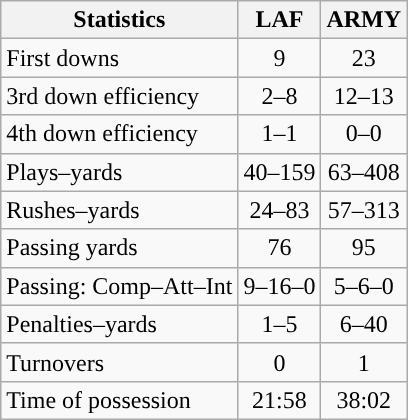<table class="wikitable">
<tr>
<th>Statistics</th>
<th>LAF</th>
<th>ARMY</th>
</tr>
<tr>
<td>First downs</td>
<td align=center>9</td>
<td align=center>23</td>
</tr>
<tr>
<td>3rd down efficiency</td>
<td align=center>2–8</td>
<td align=center>12–13</td>
</tr>
<tr>
<td>4th down efficiency</td>
<td align=center>1–1</td>
<td align=center>0–0</td>
</tr>
<tr>
<td>Plays–yards</td>
<td align=center>40–159</td>
<td align=center>63–408</td>
</tr>
<tr>
<td>Rushes–yards</td>
<td align=center>24–83</td>
<td align=center>57–313</td>
</tr>
<tr>
<td>Passing yards</td>
<td align=center>76</td>
<td align=center>95</td>
</tr>
<tr>
<td>Passing: Comp–Att–Int</td>
<td align=center>9–16–0</td>
<td align=center>5–6–0</td>
</tr>
<tr>
<td>Penalties–yards</td>
<td align=center>1–5</td>
<td align=center>6–40</td>
</tr>
<tr>
<td>Turnovers</td>
<td align=center>0</td>
<td align=center>1</td>
</tr>
<tr>
<td>Time of possession</td>
<td align=center>21:58</td>
<td align=center>38:02</td>
</tr>
</table>
